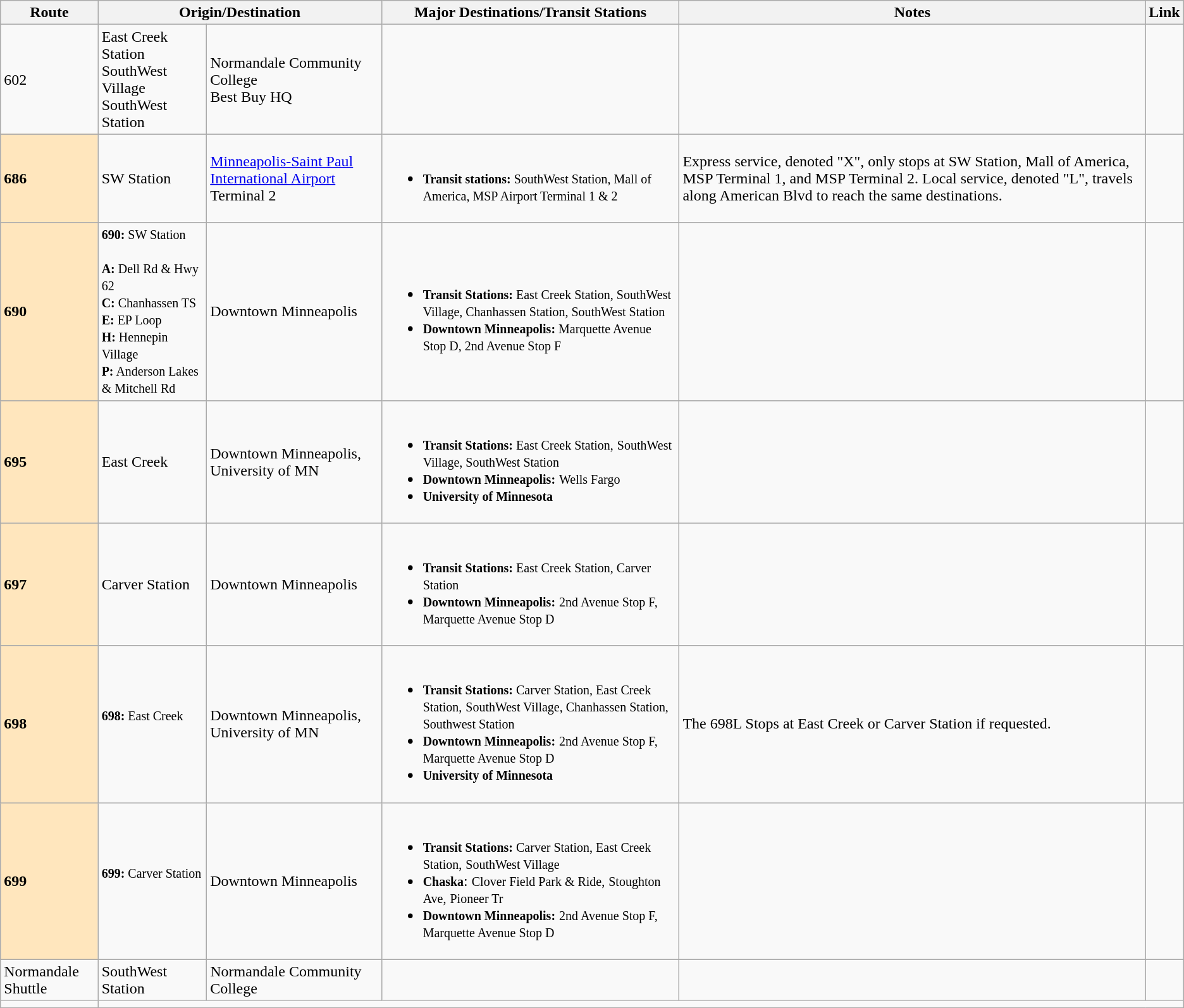<table class=wikitable>
<tr>
<th>Route</th>
<th colspan=2>Origin/Destination</th>
<th>Major Destinations/Transit Stations</th>
<th>Notes</th>
<th>Link</th>
</tr>
<tr>
<td>602</td>
<td>East Creek Station<br>SouthWest Village<br>SouthWest Station</td>
<td>Normandale Community College<br>Best Buy HQ</td>
<td></td>
<td></td>
<td></td>
</tr>
<tr>
<td style="background-color:#FFE6BD"><strong>686</strong></td>
<td>SW Station</td>
<td><a href='#'>Minneapolis-Saint Paul International Airport</a> Terminal 2</td>
<td><br><ul><li><small><strong>Transit stations:</strong> SouthWest Station, Mall of America, MSP Airport Terminal 1 & 2</small></li></ul></td>
<td>Express service, denoted "X", only stops at SW Station, Mall of America, MSP Terminal 1, and MSP Terminal 2. Local service, denoted "L", travels along American Blvd to reach the same destinations.</td>
<td></td>
</tr>
<tr>
<td style="background-color:#FFE6BD"><strong>690</strong></td>
<td><small><strong>690:</strong> SW Station</small><br><br><small><strong>A:</strong> Dell Rd & Hwy 62</small><br>
<small><strong>C:</strong> Chanhassen TS</small><br>
<small><strong>E:</strong> EP Loop</small><br>
<small><strong>H:</strong> Hennepin Village</small><br>
<small><strong>P:</strong> Anderson Lakes & Mitchell Rd</small></td>
<td>Downtown Minneapolis</td>
<td><br><ul><li><small><strong>Transit Stations:</strong> East Creek Station, SouthWest Village, Chanhassen Station, SouthWest Station</small></li><li><small><strong>Downtown Minneapolis:</strong> Marquette Avenue Stop D, 2nd Avenue Stop F</small></li></ul></td>
<td></td>
<td></td>
</tr>
<tr>
<td style="background-color:#FFE6BD"><strong>695</strong></td>
<td>East Creek</td>
<td>Downtown Minneapolis, University of MN</td>
<td><br><ul><li><small><strong>Transit Stations:</strong> East Creek Station,</small> <small>SouthWest Village, SouthWest Station</small></li><li><strong><small>Downtown Minneapolis:</small></strong> <small>Wells Fargo</small></li><li><strong><small>University of Minnesota</small></strong></li></ul></td>
<td></td>
<td></td>
</tr>
<tr>
<td style="background-color:#FFE6BD"><strong>697</strong></td>
<td>Carver Station</td>
<td>Downtown Minneapolis</td>
<td><br><ul><li><small><strong>Transit Stations:</strong> East Creek Station, Carver Station</small></li><li><strong><small>Downtown Minneapolis:</small></strong> <small>2nd Avenue Stop F, Marquette Avenue Stop D</small></li></ul></td>
<td></td>
<td></td>
</tr>
<tr>
<td style="background-color:#FFE6BD"><strong>698</strong></td>
<td><small><strong>698:</strong> East Creek</small><br><br></td>
<td>Downtown Minneapolis, University of MN</td>
<td><br><ul><li><small><strong>Transit Stations:</strong> Carver Station, East Creek Station,</small> <small>SouthWest Village, Chanhassen Station, Southwest Station</small></li><li><strong><small>Downtown Minneapolis:</small></strong> <small>2nd Avenue Stop F, Marquette Avenue Stop D</small></li><li><strong><small>University of Minnesota</small></strong></li></ul></td>
<td>The 698L Stops at East Creek or Carver Station if requested.</td>
<td></td>
</tr>
<tr>
<td style="background-color:#FFE6BD"><strong>699</strong></td>
<td><small><strong>699:</strong> Carver Station</small><br><br></td>
<td>Downtown Minneapolis</td>
<td><br><ul><li><small><strong>Transit Stations:</strong> Carver Station, East Creek Station,</small> <small>SouthWest Village</small></li><li><strong><small>Chaska</small></strong>: <small>Clover Field Park & Ride,</small> <small>Stoughton Ave</small><small>,</small> <small>Pioneer Tr</small></li><li><strong><small>Downtown Minneapolis:</small></strong> <small>2nd Avenue Stop F, Marquette Avenue Stop D</small></li></ul></td>
<td></td>
<td></td>
</tr>
<tr>
<td>Normandale Shuttle</td>
<td>SouthWest Station</td>
<td>Normandale Community College</td>
<td></td>
<td></td>
<td></td>
</tr>
<tr>
<td></td>
</tr>
</table>
